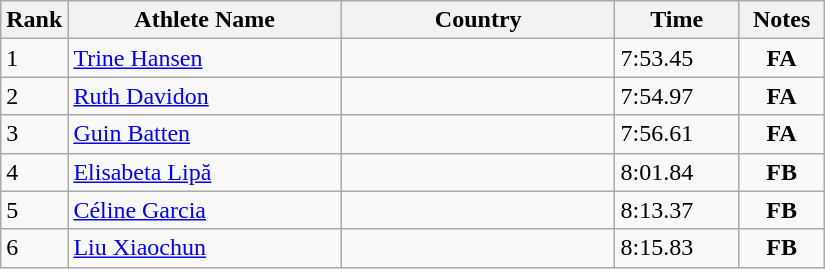<table class="wikitable">
<tr>
<th width=25>Rank</th>
<th width=175>Athlete Name</th>
<th width=175>Country</th>
<th width=75>Time</th>
<th width=50>Notes</th>
</tr>
<tr>
<td>1</td>
<td><a href='#'>Trine Hansen</a></td>
<td></td>
<td>7:53.45</td>
<td align=center><strong>FA</strong></td>
</tr>
<tr>
<td>2</td>
<td><a href='#'>Ruth Davidon</a></td>
<td></td>
<td>7:54.97</td>
<td align=center><strong>FA</strong></td>
</tr>
<tr>
<td>3</td>
<td><a href='#'>Guin Batten</a></td>
<td></td>
<td>7:56.61</td>
<td align=center><strong>FA</strong></td>
</tr>
<tr>
<td>4</td>
<td><a href='#'>Elisabeta Lipă</a></td>
<td></td>
<td>8:01.84</td>
<td align=center><strong>FB</strong></td>
</tr>
<tr>
<td>5</td>
<td><a href='#'>Céline Garcia</a></td>
<td></td>
<td>8:13.37</td>
<td align=center><strong>FB</strong></td>
</tr>
<tr>
<td>6</td>
<td><a href='#'>Liu Xiaochun</a></td>
<td></td>
<td>8:15.83</td>
<td align=center><strong>FB</strong></td>
</tr>
</table>
